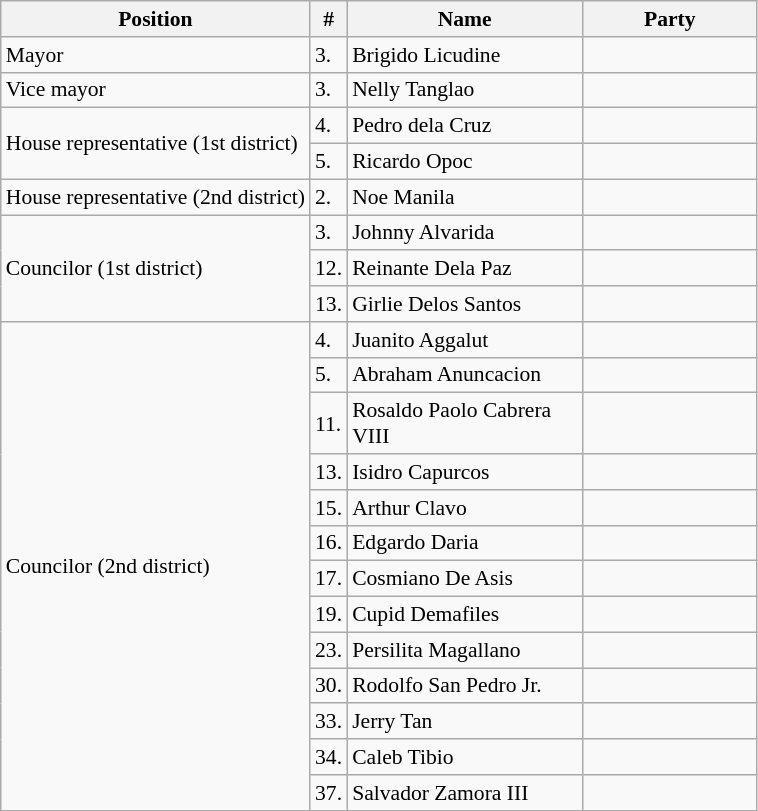<table class=wikitable style="font-size:90%">
<tr>
<th>Position</th>
<th>#</th>
<th width=150px>Name</th>
<th colspan=2 width=110px>Party</th>
</tr>
<tr>
<td>Mayor</td>
<td>3.</td>
<td>Brigido Licudine</td>
<td></td>
</tr>
<tr>
<td>Vice mayor</td>
<td>3.</td>
<td>Nelly Tanglao</td>
<td></td>
</tr>
<tr>
<td rowspan="2">House representative (1st district)</td>
<td>4.</td>
<td>Pedro dela Cruz</td>
<td></td>
</tr>
<tr>
<td>5.</td>
<td>Ricardo Opoc</td>
<td></td>
</tr>
<tr>
<td>House representative (2nd district)</td>
<td>2.</td>
<td>Noe Manila</td>
<td></td>
</tr>
<tr>
<td rowspan="3">Councilor (1st district)</td>
<td>3.</td>
<td>Johnny Alvarida</td>
<td></td>
</tr>
<tr>
<td>12.</td>
<td>Reinante Dela Paz</td>
<td></td>
</tr>
<tr>
<td>13.</td>
<td>Girlie Delos Santos</td>
<td></td>
</tr>
<tr>
<td rowspan="13">Councilor (2nd district)</td>
<td>4.</td>
<td>Juanito Aggalut</td>
<td></td>
</tr>
<tr>
<td>5.</td>
<td>Abraham Anuncacion</td>
<td></td>
</tr>
<tr>
<td>11.</td>
<td>Rosaldo Paolo Cabrera VIII</td>
<td></td>
</tr>
<tr>
<td>13.</td>
<td>Isidro Capurcos</td>
<td></td>
</tr>
<tr>
<td>15.</td>
<td>Arthur Clavo</td>
<td></td>
</tr>
<tr>
<td>16.</td>
<td>Edgardo Daria</td>
<td></td>
</tr>
<tr>
<td>17.</td>
<td>Cosmiano De Asis</td>
<td></td>
</tr>
<tr>
<td>19.</td>
<td>Cupid Demafiles</td>
<td></td>
</tr>
<tr>
<td>23.</td>
<td>Persilita Magallano</td>
<td></td>
</tr>
<tr>
<td>30.</td>
<td>Rodolfo San Pedro Jr.</td>
<td></td>
</tr>
<tr>
<td>33.</td>
<td>Jerry Tan</td>
<td></td>
</tr>
<tr>
<td>34.</td>
<td>Caleb Tibio</td>
<td></td>
</tr>
<tr>
<td>37.</td>
<td>Salvador Zamora III</td>
<td></td>
</tr>
</table>
